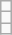<table class="wikitable">
<tr>
<td></td>
</tr>
<tr>
<td></td>
</tr>
<tr>
<td></td>
</tr>
</table>
